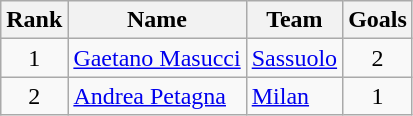<table class="wikitable" style="text-align: center;">
<tr>
<th>Rank</th>
<th>Name</th>
<th>Team</th>
<th>Goals</th>
</tr>
<tr>
<td rowspan"1">1</td>
<td align="left"> <a href='#'>Gaetano Masucci</a></td>
<td align="left"> <a href='#'>Sassuolo</a></td>
<td rowspan="1">2</td>
</tr>
<tr>
<td rowspan="1">2</td>
<td align="left"> <a href='#'>Andrea Petagna</a></td>
<td align="left"> <a href='#'>Milan</a></td>
<td rowspan="1">1</td>
</tr>
</table>
